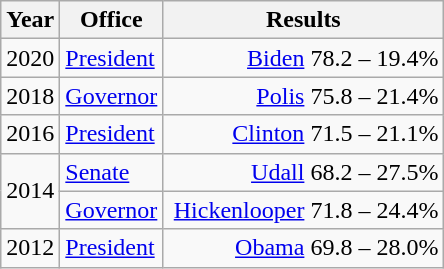<table class=wikitable>
<tr>
<th width="30">Year</th>
<th width="60">Office</th>
<th width="180">Results</th>
</tr>
<tr>
<td>2020</td>
<td><a href='#'>President</a></td>
<td align="right" ><a href='#'>Biden</a> 78.2 – 19.4%</td>
</tr>
<tr>
<td>2018</td>
<td><a href='#'>Governor</a></td>
<td align="right" ><a href='#'>Polis</a> 75.8 – 21.4%</td>
</tr>
<tr>
<td>2016</td>
<td><a href='#'>President</a></td>
<td align="right" ><a href='#'>Clinton</a> 71.5 – 21.1%</td>
</tr>
<tr>
<td rowspan="2">2014</td>
<td><a href='#'>Senate</a></td>
<td align="right" ><a href='#'>Udall</a> 68.2 – 27.5%</td>
</tr>
<tr>
<td><a href='#'>Governor</a></td>
<td align="right" ><a href='#'>Hickenlooper</a> 71.8 – 24.4%</td>
</tr>
<tr>
<td>2012</td>
<td><a href='#'>President</a></td>
<td align="right" ><a href='#'>Obama</a> 69.8 – 28.0%</td>
</tr>
</table>
